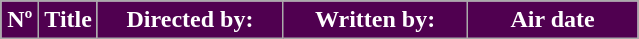<table class=wikitable style="background:#FFFFFF">
<tr style="color:#FFFFFF">
<th style="background:#500050; width:18px">Nº</th>
<th style="background:#500050">Title</th>
<th style="background:#500050; width:116px">Directed by:</th>
<th style="background:#500050; width:116px">Written by:</th>
<th style="background:#500050; width:106px">Air date<br>





</th>
</tr>
</table>
